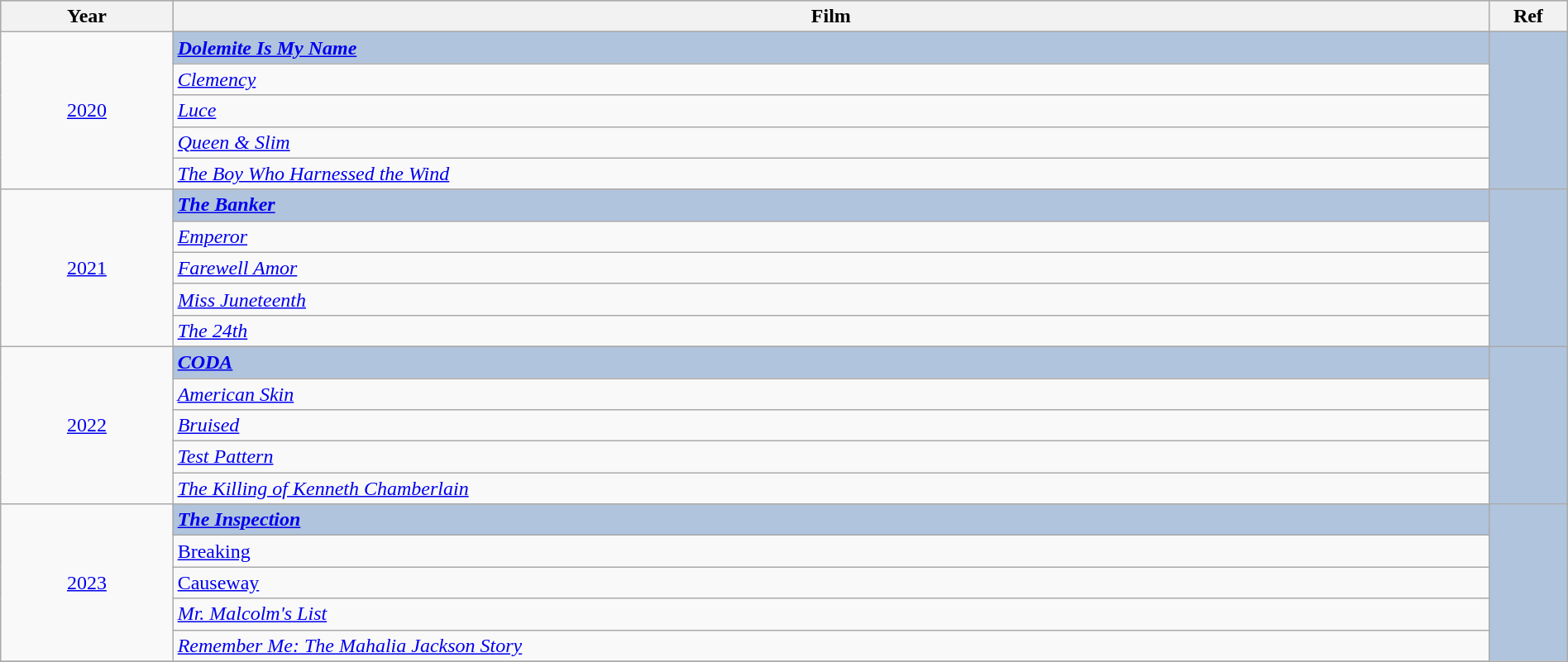<table class="wikitable" style="width:100%;">
<tr style="background:#bebebe;">
<th style="width:11%;">Year</th>
<th style="width:84%;">Film</th>
<th style="width:5%;">Ref</th>
</tr>
<tr>
<td rowspan="6" align="center"><a href='#'>2020</a></td>
</tr>
<tr style="background:#B0C4DE">
<td><strong><em><a href='#'>Dolemite Is My Name</a></em></strong></td>
<td rowspan="6" align="center"></td>
</tr>
<tr>
<td><em><a href='#'>Clemency</a></em></td>
</tr>
<tr>
<td><em><a href='#'>Luce</a></em></td>
</tr>
<tr>
<td><em><a href='#'>Queen & Slim</a></em></td>
</tr>
<tr>
<td><em><a href='#'>The Boy Who Harnessed the Wind</a></em></td>
</tr>
<tr>
<td rowspan="6" align="center"><a href='#'>2021</a></td>
</tr>
<tr style="background:#B0C4DE">
<td><strong><em><a href='#'>The Banker</a></em></strong></td>
<td rowspan="6" align="center"></td>
</tr>
<tr>
<td><em><a href='#'>Emperor</a></em></td>
</tr>
<tr>
<td><em><a href='#'>Farewell Amor</a></em></td>
</tr>
<tr>
<td><em><a href='#'>Miss Juneteenth</a></em></td>
</tr>
<tr>
<td><em><a href='#'>The 24th</a></em></td>
</tr>
<tr>
<td rowspan="6" align="center"><a href='#'>2022</a></td>
</tr>
<tr style="background:#B0C4DE">
<td><strong><em><a href='#'>CODA</a></em></strong></td>
<td rowspan="6" align="center"></td>
</tr>
<tr>
<td><em><a href='#'>American Skin</a></em></td>
</tr>
<tr>
<td><em><a href='#'>Bruised</a></em></td>
</tr>
<tr>
<td><em><a href='#'>Test Pattern</a></em></td>
</tr>
<tr>
<td><em><a href='#'>The Killing of Kenneth Chamberlain</a></em></td>
</tr>
<tr>
<td rowspan="6" align="center"><a href='#'>2023</a></td>
</tr>
<tr style="background:#B0C4DE">
<td><strong><em><a href='#'>The Inspection</a></em></strong></td>
<td rowspan="6" align="center"></td>
</tr>
<tr>
<td><em><a href='#'></em>Breaking<em></a></em></td>
</tr>
<tr>
<td><em><a href='#'></em>Causeway<em></a></em></td>
</tr>
<tr>
<td><em><a href='#'>Mr. Malcolm's List</a></em></td>
</tr>
<tr>
<td><em><a href='#'>Remember Me: The Mahalia Jackson Story</a></em></td>
</tr>
<tr>
</tr>
</table>
